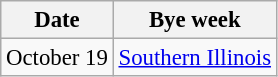<table class="wikitable" style="font-size:95%;">
<tr>
<th>Date</th>
<th>Bye week</th>
</tr>
<tr>
<td>October 19</td>
<td><a href='#'>Southern Illinois</a></td>
</tr>
</table>
